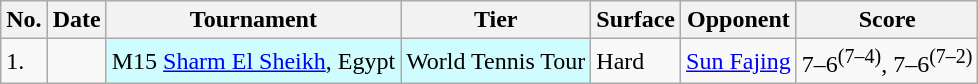<table class="sortable wikitable">
<tr>
<th class="unsortable">No.</th>
<th>Date</th>
<th>Tournament</th>
<th>Tier</th>
<th>Surface</th>
<th>Opponent</th>
<th class="unsortable">Score</th>
</tr>
<tr>
<td>1.</td>
<td></td>
<td style="background:#cffcff;">M15 <a href='#'>Sharm El Sheikh</a>, Egypt</td>
<td style="background:#cffcff;">World Tennis Tour</td>
<td>Hard</td>
<td> <a href='#'>Sun Fajing</a></td>
<td>7–6<sup>(7–4)</sup>, 7–6<sup>(7–2)</sup></td>
</tr>
</table>
